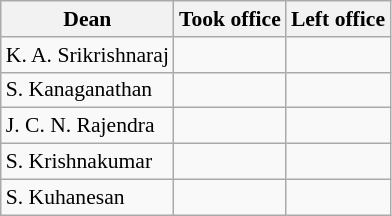<table class="wikitable floatright" border="1" style="text-align:center; font-size:90%">
<tr>
<th>Dean</th>
<th>Took office</th>
<th>Left office</th>
</tr>
<tr>
<td align=left>K. A. Srikrishnaraj</td>
<td></td>
<td></td>
</tr>
<tr>
<td align=left>S. Kanaganathan</td>
<td></td>
<td></td>
</tr>
<tr>
<td align=left>J. C. N. Rajendra</td>
<td></td>
<td></td>
</tr>
<tr>
<td align=left>S. Krishnakumar</td>
<td></td>
<td></td>
</tr>
<tr>
<td align=left>S. Kuhanesan</td>
<td></td>
<td></td>
</tr>
</table>
